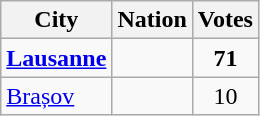<table class="wikitable">
<tr>
<th>City</th>
<th>Nation</th>
<th>Votes</th>
</tr>
<tr>
<td><strong><a href='#'>Lausanne</a></strong></td>
<td><strong></strong></td>
<td align=center><strong>71</strong></td>
</tr>
<tr>
<td><a href='#'>Brașov</a></td>
<td></td>
<td align=center>10</td>
</tr>
</table>
